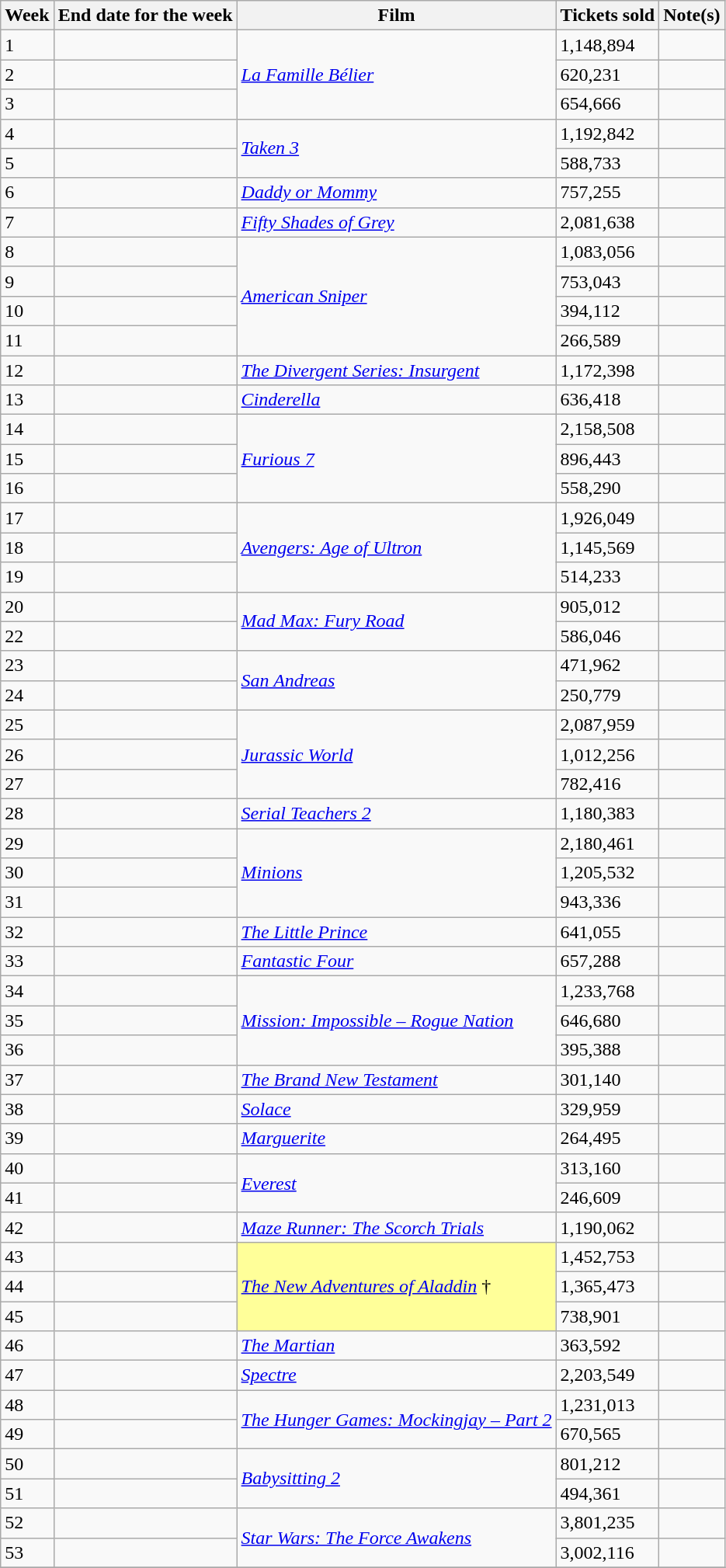<table class="wikitable sortable">
<tr>
<th>Week</th>
<th>End date for the week</th>
<th>Film</th>
<th>Tickets sold</th>
<th>Note(s)</th>
</tr>
<tr>
<td>1</td>
<td></td>
<td rowspan="3"><em><a href='#'>La Famille Bélier</a></em></td>
<td>1,148,894</td>
<td align="center"></td>
</tr>
<tr>
<td>2</td>
<td></td>
<td>620,231</td>
<td align="center"></td>
</tr>
<tr>
<td>3</td>
<td></td>
<td>654,666</td>
<td align="center"></td>
</tr>
<tr>
<td>4</td>
<td></td>
<td rowspan="2"><em><a href='#'>Taken 3</a></em></td>
<td>1,192,842</td>
<td align="center"></td>
</tr>
<tr>
<td>5</td>
<td></td>
<td>588,733</td>
<td align="center"></td>
</tr>
<tr>
<td>6</td>
<td></td>
<td><em><a href='#'>Daddy or Mommy</a></em></td>
<td>757,255</td>
<td align="center"></td>
</tr>
<tr>
<td>7</td>
<td></td>
<td><em><a href='#'>Fifty Shades of Grey</a></em></td>
<td>2,081,638</td>
<td align="center"></td>
</tr>
<tr>
<td>8</td>
<td></td>
<td rowspan="4"><em><a href='#'>American Sniper</a></em></td>
<td>1,083,056</td>
<td align="center"></td>
</tr>
<tr>
<td>9</td>
<td></td>
<td>753,043</td>
<td align="center"></td>
</tr>
<tr>
<td>10</td>
<td></td>
<td>394,112</td>
<td align="center"></td>
</tr>
<tr>
<td>11</td>
<td></td>
<td>266,589</td>
<td align="center"></td>
</tr>
<tr>
<td>12</td>
<td></td>
<td><em><a href='#'>The Divergent Series: Insurgent</a></em></td>
<td>1,172,398</td>
<td align="center"></td>
</tr>
<tr>
<td>13</td>
<td></td>
<td><em><a href='#'>Cinderella</a></em></td>
<td>636,418</td>
<td align="center"></td>
</tr>
<tr>
<td>14</td>
<td></td>
<td rowspan="3"><em><a href='#'>Furious 7</a></em></td>
<td>2,158,508</td>
<td align="center"></td>
</tr>
<tr>
<td>15</td>
<td></td>
<td>896,443</td>
<td align="center"></td>
</tr>
<tr>
<td>16</td>
<td></td>
<td>558,290</td>
<td align="center"></td>
</tr>
<tr>
<td>17</td>
<td></td>
<td rowspan="3"><em><a href='#'>Avengers: Age of Ultron</a></em></td>
<td>1,926,049</td>
<td align="center"></td>
</tr>
<tr>
<td>18</td>
<td></td>
<td>1,145,569</td>
<td align="center"></td>
</tr>
<tr>
<td>19</td>
<td></td>
<td>514,233</td>
<td align="center"></td>
</tr>
<tr>
<td>20</td>
<td></td>
<td rowspan="2"><em><a href='#'>Mad Max: Fury Road</a></em></td>
<td>905,012</td>
<td align="center"></td>
</tr>
<tr>
<td>22</td>
<td></td>
<td>586,046</td>
<td align="center"></td>
</tr>
<tr>
<td>23</td>
<td></td>
<td rowspan="2"><em><a href='#'>San Andreas</a></em></td>
<td>471,962</td>
<td align="center"></td>
</tr>
<tr>
<td>24</td>
<td></td>
<td>250,779</td>
<td align="center"></td>
</tr>
<tr>
<td>25</td>
<td></td>
<td rowspan="3"><em><a href='#'>Jurassic World</a></em></td>
<td>2,087,959</td>
<td align="center"></td>
</tr>
<tr>
<td>26</td>
<td></td>
<td>1,012,256</td>
<td align="center"></td>
</tr>
<tr>
<td>27</td>
<td></td>
<td>782,416</td>
<td align="center"></td>
</tr>
<tr>
<td>28</td>
<td></td>
<td><em><a href='#'>Serial Teachers 2</a></em></td>
<td>1,180,383</td>
<td align="center"></td>
</tr>
<tr>
<td>29</td>
<td></td>
<td rowspan="3"><em><a href='#'>Minions</a></em></td>
<td>2,180,461</td>
<td align="center"></td>
</tr>
<tr>
<td>30</td>
<td></td>
<td>1,205,532</td>
<td align="center"></td>
</tr>
<tr>
<td>31</td>
<td></td>
<td>943,336</td>
<td align="center"></td>
</tr>
<tr>
<td>32</td>
<td></td>
<td><em><a href='#'>The Little Prince</a></em></td>
<td>641,055</td>
<td align="center"></td>
</tr>
<tr>
<td>33</td>
<td></td>
<td><em><a href='#'>Fantastic Four</a></em></td>
<td>657,288</td>
<td align="center"></td>
</tr>
<tr>
<td>34</td>
<td></td>
<td rowspan="3"><em><a href='#'>Mission: Impossible – Rogue Nation</a></em></td>
<td>1,233,768</td>
<td align="center"></td>
</tr>
<tr>
<td>35</td>
<td></td>
<td>646,680</td>
<td align="center"></td>
</tr>
<tr>
<td>36</td>
<td></td>
<td>395,388</td>
<td align="center"></td>
</tr>
<tr>
<td>37</td>
<td></td>
<td><em><a href='#'>The Brand New Testament</a></em></td>
<td>301,140</td>
<td align="center"></td>
</tr>
<tr>
<td>38</td>
<td></td>
<td><em><a href='#'>Solace</a></em></td>
<td>329,959</td>
<td align="center"></td>
</tr>
<tr>
<td>39</td>
<td></td>
<td><em><a href='#'>Marguerite</a></em></td>
<td>264,495</td>
<td align="center"></td>
</tr>
<tr>
<td>40</td>
<td></td>
<td rowspan="2"><em><a href='#'>Everest</a></em></td>
<td>313,160</td>
<td align="center"></td>
</tr>
<tr>
<td>41</td>
<td></td>
<td>246,609</td>
<td align="center"></td>
</tr>
<tr>
<td>42</td>
<td></td>
<td><em><a href='#'>Maze Runner: The Scorch Trials</a></em></td>
<td>1,190,062</td>
<td align="center"></td>
</tr>
<tr>
<td>43</td>
<td></td>
<td rowspan="3" style="background-color:#FFFF99"><em><a href='#'>The New Adventures of Aladdin</a></em> †</td>
<td>1,452,753</td>
<td align="center"></td>
</tr>
<tr>
<td>44</td>
<td></td>
<td>1,365,473</td>
<td align="center"></td>
</tr>
<tr>
<td>45</td>
<td></td>
<td>738,901</td>
<td align="center"></td>
</tr>
<tr>
<td>46</td>
<td></td>
<td><em><a href='#'>The Martian</a></em></td>
<td>363,592</td>
<td align="center"></td>
</tr>
<tr>
<td>47</td>
<td></td>
<td><em><a href='#'>Spectre</a></em></td>
<td>2,203,549</td>
<td align="center"></td>
</tr>
<tr>
<td>48</td>
<td></td>
<td rowspan="2"><em><a href='#'>The Hunger Games: Mockingjay – Part 2</a></em></td>
<td>1,231,013</td>
<td align="center"></td>
</tr>
<tr>
<td>49</td>
<td></td>
<td>670,565</td>
<td align="center"></td>
</tr>
<tr>
<td>50</td>
<td></td>
<td rowspan="2"><em><a href='#'>Babysitting 2</a></em></td>
<td>801,212</td>
<td align="center"></td>
</tr>
<tr>
<td>51</td>
<td></td>
<td>494,361</td>
<td align="center"></td>
</tr>
<tr>
<td>52</td>
<td></td>
<td rowspan="2"><em><a href='#'>Star Wars: The Force Awakens</a></em></td>
<td>3,801,235</td>
<td align="center"></td>
</tr>
<tr>
<td>53</td>
<td></td>
<td>3,002,116</td>
<td align="center"></td>
</tr>
<tr>
</tr>
</table>
